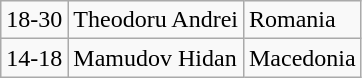<table class="wikitable">
<tr>
<td>18-30</td>
<td>Theodoru Andrei</td>
<td>Romania</td>
</tr>
<tr>
<td>14-18</td>
<td>Mamudov Hidan</td>
<td>Macedonia</td>
</tr>
</table>
